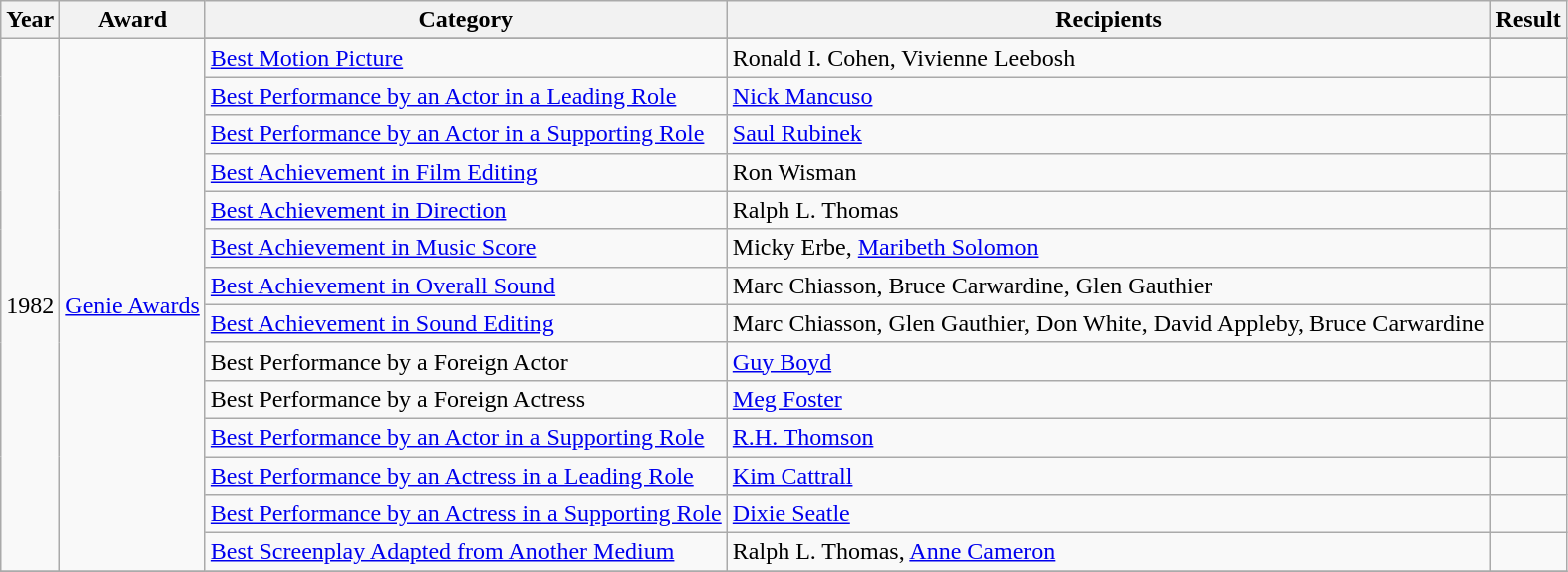<table class="wikitable sortable plainrowheaders">
<tr>
<th>Year</th>
<th>Award</th>
<th>Category</th>
<th>Recipients</th>
<th>Result</th>
</tr>
<tr>
<td rowspan="15">1982</td>
<td rowspan="15"><a href='#'>Genie Awards</a></td>
</tr>
<tr>
<td><a href='#'>Best Motion Picture</a></td>
<td>Ronald I. Cohen, Vivienne Leebosh</td>
<td></td>
</tr>
<tr>
<td><a href='#'>Best Performance by an Actor in a Leading Role</a></td>
<td><a href='#'>Nick Mancuso</a></td>
<td></td>
</tr>
<tr>
<td><a href='#'>Best Performance by an Actor in a Supporting Role</a></td>
<td><a href='#'>Saul Rubinek</a></td>
<td></td>
</tr>
<tr>
<td><a href='#'>Best Achievement in Film Editing</a></td>
<td>Ron Wisman</td>
<td></td>
</tr>
<tr>
<td><a href='#'>Best Achievement in Direction</a></td>
<td>Ralph L. Thomas</td>
<td></td>
</tr>
<tr>
<td><a href='#'>Best Achievement in Music Score</a></td>
<td>Micky Erbe, <a href='#'>Maribeth Solomon</a></td>
<td></td>
</tr>
<tr>
<td><a href='#'>Best Achievement in Overall Sound</a></td>
<td>Marc Chiasson, Bruce Carwardine, Glen Gauthier</td>
<td></td>
</tr>
<tr>
<td><a href='#'>Best Achievement in Sound Editing</a></td>
<td>Marc Chiasson, Glen Gauthier, Don White, David Appleby, Bruce Carwardine</td>
<td></td>
</tr>
<tr>
<td>Best Performance by a Foreign Actor</td>
<td><a href='#'>Guy Boyd</a></td>
<td></td>
</tr>
<tr>
<td>Best Performance by a Foreign Actress</td>
<td><a href='#'>Meg Foster</a></td>
<td></td>
</tr>
<tr>
<td><a href='#'>Best Performance by an Actor in a Supporting Role</a></td>
<td><a href='#'>R.H. Thomson</a></td>
<td></td>
</tr>
<tr>
<td><a href='#'>Best Performance by an Actress in a Leading Role</a></td>
<td><a href='#'>Kim Cattrall</a></td>
<td></td>
</tr>
<tr>
<td><a href='#'>Best Performance by an Actress in a Supporting Role</a></td>
<td><a href='#'>Dixie Seatle</a></td>
<td></td>
</tr>
<tr>
<td><a href='#'>Best Screenplay Adapted from Another Medium</a></td>
<td>Ralph L. Thomas, <a href='#'>Anne Cameron</a></td>
<td></td>
</tr>
<tr>
</tr>
</table>
